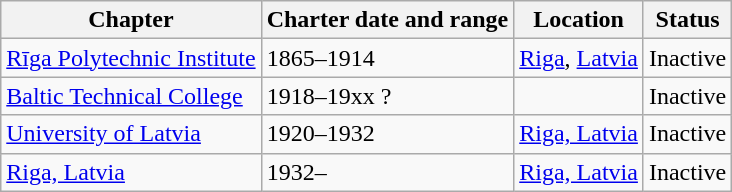<table class="wikitable sortable">
<tr>
<th>Chapter</th>
<th>Charter date and range</th>
<th>Location</th>
<th>Status</th>
</tr>
<tr>
<td><a href='#'>Rīga Polytechnic Institute</a></td>
<td>1865–1914</td>
<td><a href='#'>Riga</a>, <a href='#'>Latvia</a></td>
<td>Inactive</td>
</tr>
<tr>
<td><a href='#'>Baltic Technical College</a></td>
<td>1918–19xx ?</td>
<td></td>
<td>Inactive</td>
</tr>
<tr>
<td><a href='#'>University of Latvia</a></td>
<td>1920–1932</td>
<td><a href='#'>Riga, Latvia</a></td>
<td>Inactive</td>
</tr>
<tr>
<td><a href='#'>Riga, Latvia</a></td>
<td>1932–</td>
<td><a href='#'>Riga, Latvia</a></td>
<td>Inactive</td>
</tr>
</table>
